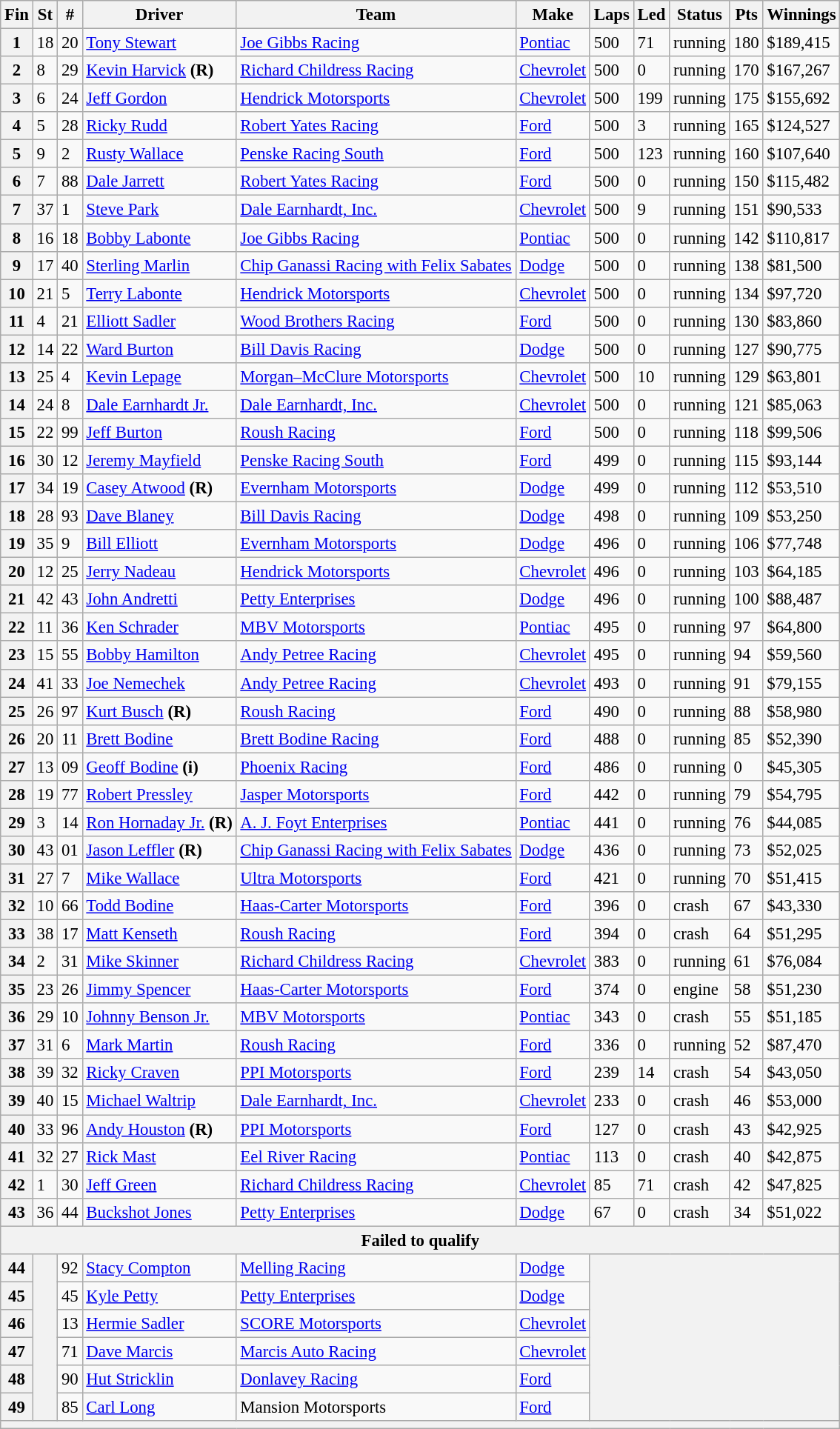<table class="wikitable" style="font-size:95%">
<tr>
<th>Fin</th>
<th>St</th>
<th>#</th>
<th>Driver</th>
<th>Team</th>
<th>Make</th>
<th>Laps</th>
<th>Led</th>
<th>Status</th>
<th>Pts</th>
<th>Winnings</th>
</tr>
<tr>
<th>1</th>
<td>18</td>
<td>20</td>
<td><a href='#'>Tony Stewart</a></td>
<td><a href='#'>Joe Gibbs Racing</a></td>
<td><a href='#'>Pontiac</a></td>
<td>500</td>
<td>71</td>
<td>running</td>
<td>180</td>
<td>$189,415</td>
</tr>
<tr>
<th>2</th>
<td>8</td>
<td>29</td>
<td><a href='#'>Kevin Harvick</a> <strong>(R)</strong></td>
<td><a href='#'>Richard Childress Racing</a></td>
<td><a href='#'>Chevrolet</a></td>
<td>500</td>
<td>0</td>
<td>running</td>
<td>170</td>
<td>$167,267</td>
</tr>
<tr>
<th>3</th>
<td>6</td>
<td>24</td>
<td><a href='#'>Jeff Gordon</a></td>
<td><a href='#'>Hendrick Motorsports</a></td>
<td><a href='#'>Chevrolet</a></td>
<td>500</td>
<td>199</td>
<td>running</td>
<td>175</td>
<td>$155,692</td>
</tr>
<tr>
<th>4</th>
<td>5</td>
<td>28</td>
<td><a href='#'>Ricky Rudd</a></td>
<td><a href='#'>Robert Yates Racing</a></td>
<td><a href='#'>Ford</a></td>
<td>500</td>
<td>3</td>
<td>running</td>
<td>165</td>
<td>$124,527</td>
</tr>
<tr>
<th>5</th>
<td>9</td>
<td>2</td>
<td><a href='#'>Rusty Wallace</a></td>
<td><a href='#'>Penske Racing South</a></td>
<td><a href='#'>Ford</a></td>
<td>500</td>
<td>123</td>
<td>running</td>
<td>160</td>
<td>$107,640</td>
</tr>
<tr>
<th>6</th>
<td>7</td>
<td>88</td>
<td><a href='#'>Dale Jarrett</a></td>
<td><a href='#'>Robert Yates Racing</a></td>
<td><a href='#'>Ford</a></td>
<td>500</td>
<td>0</td>
<td>running</td>
<td>150</td>
<td>$115,482</td>
</tr>
<tr>
<th>7</th>
<td>37</td>
<td>1</td>
<td><a href='#'>Steve Park</a></td>
<td><a href='#'>Dale Earnhardt, Inc.</a></td>
<td><a href='#'>Chevrolet</a></td>
<td>500</td>
<td>9</td>
<td>running</td>
<td>151</td>
<td>$90,533</td>
</tr>
<tr>
<th>8</th>
<td>16</td>
<td>18</td>
<td><a href='#'>Bobby Labonte</a></td>
<td><a href='#'>Joe Gibbs Racing</a></td>
<td><a href='#'>Pontiac</a></td>
<td>500</td>
<td>0</td>
<td>running</td>
<td>142</td>
<td>$110,817</td>
</tr>
<tr>
<th>9</th>
<td>17</td>
<td>40</td>
<td><a href='#'>Sterling Marlin</a></td>
<td><a href='#'>Chip Ganassi Racing with Felix Sabates</a></td>
<td><a href='#'>Dodge</a></td>
<td>500</td>
<td>0</td>
<td>running</td>
<td>138</td>
<td>$81,500</td>
</tr>
<tr>
<th>10</th>
<td>21</td>
<td>5</td>
<td><a href='#'>Terry Labonte</a></td>
<td><a href='#'>Hendrick Motorsports</a></td>
<td><a href='#'>Chevrolet</a></td>
<td>500</td>
<td>0</td>
<td>running</td>
<td>134</td>
<td>$97,720</td>
</tr>
<tr>
<th>11</th>
<td>4</td>
<td>21</td>
<td><a href='#'>Elliott Sadler</a></td>
<td><a href='#'>Wood Brothers Racing</a></td>
<td><a href='#'>Ford</a></td>
<td>500</td>
<td>0</td>
<td>running</td>
<td>130</td>
<td>$83,860</td>
</tr>
<tr>
<th>12</th>
<td>14</td>
<td>22</td>
<td><a href='#'>Ward Burton</a></td>
<td><a href='#'>Bill Davis Racing</a></td>
<td><a href='#'>Dodge</a></td>
<td>500</td>
<td>0</td>
<td>running</td>
<td>127</td>
<td>$90,775</td>
</tr>
<tr>
<th>13</th>
<td>25</td>
<td>4</td>
<td><a href='#'>Kevin Lepage</a></td>
<td><a href='#'>Morgan–McClure Motorsports</a></td>
<td><a href='#'>Chevrolet</a></td>
<td>500</td>
<td>10</td>
<td>running</td>
<td>129</td>
<td>$63,801</td>
</tr>
<tr>
<th>14</th>
<td>24</td>
<td>8</td>
<td><a href='#'>Dale Earnhardt Jr.</a></td>
<td><a href='#'>Dale Earnhardt, Inc.</a></td>
<td><a href='#'>Chevrolet</a></td>
<td>500</td>
<td>0</td>
<td>running</td>
<td>121</td>
<td>$85,063</td>
</tr>
<tr>
<th>15</th>
<td>22</td>
<td>99</td>
<td><a href='#'>Jeff Burton</a></td>
<td><a href='#'>Roush Racing</a></td>
<td><a href='#'>Ford</a></td>
<td>500</td>
<td>0</td>
<td>running</td>
<td>118</td>
<td>$99,506</td>
</tr>
<tr>
<th>16</th>
<td>30</td>
<td>12</td>
<td><a href='#'>Jeremy Mayfield</a></td>
<td><a href='#'>Penske Racing South</a></td>
<td><a href='#'>Ford</a></td>
<td>499</td>
<td>0</td>
<td>running</td>
<td>115</td>
<td>$93,144</td>
</tr>
<tr>
<th>17</th>
<td>34</td>
<td>19</td>
<td><a href='#'>Casey Atwood</a> <strong>(R)</strong></td>
<td><a href='#'>Evernham Motorsports</a></td>
<td><a href='#'>Dodge</a></td>
<td>499</td>
<td>0</td>
<td>running</td>
<td>112</td>
<td>$53,510</td>
</tr>
<tr>
<th>18</th>
<td>28</td>
<td>93</td>
<td><a href='#'>Dave Blaney</a></td>
<td><a href='#'>Bill Davis Racing</a></td>
<td><a href='#'>Dodge</a></td>
<td>498</td>
<td>0</td>
<td>running</td>
<td>109</td>
<td>$53,250</td>
</tr>
<tr>
<th>19</th>
<td>35</td>
<td>9</td>
<td><a href='#'>Bill Elliott</a></td>
<td><a href='#'>Evernham Motorsports</a></td>
<td><a href='#'>Dodge</a></td>
<td>496</td>
<td>0</td>
<td>running</td>
<td>106</td>
<td>$77,748</td>
</tr>
<tr>
<th>20</th>
<td>12</td>
<td>25</td>
<td><a href='#'>Jerry Nadeau</a></td>
<td><a href='#'>Hendrick Motorsports</a></td>
<td><a href='#'>Chevrolet</a></td>
<td>496</td>
<td>0</td>
<td>running</td>
<td>103</td>
<td>$64,185</td>
</tr>
<tr>
<th>21</th>
<td>42</td>
<td>43</td>
<td><a href='#'>John Andretti</a></td>
<td><a href='#'>Petty Enterprises</a></td>
<td><a href='#'>Dodge</a></td>
<td>496</td>
<td>0</td>
<td>running</td>
<td>100</td>
<td>$88,487</td>
</tr>
<tr>
<th>22</th>
<td>11</td>
<td>36</td>
<td><a href='#'>Ken Schrader</a></td>
<td><a href='#'>MBV Motorsports</a></td>
<td><a href='#'>Pontiac</a></td>
<td>495</td>
<td>0</td>
<td>running</td>
<td>97</td>
<td>$64,800</td>
</tr>
<tr>
<th>23</th>
<td>15</td>
<td>55</td>
<td><a href='#'>Bobby Hamilton</a></td>
<td><a href='#'>Andy Petree Racing</a></td>
<td><a href='#'>Chevrolet</a></td>
<td>495</td>
<td>0</td>
<td>running</td>
<td>94</td>
<td>$59,560</td>
</tr>
<tr>
<th>24</th>
<td>41</td>
<td>33</td>
<td><a href='#'>Joe Nemechek</a></td>
<td><a href='#'>Andy Petree Racing</a></td>
<td><a href='#'>Chevrolet</a></td>
<td>493</td>
<td>0</td>
<td>running</td>
<td>91</td>
<td>$79,155</td>
</tr>
<tr>
<th>25</th>
<td>26</td>
<td>97</td>
<td><a href='#'>Kurt Busch</a> <strong>(R)</strong></td>
<td><a href='#'>Roush Racing</a></td>
<td><a href='#'>Ford</a></td>
<td>490</td>
<td>0</td>
<td>running</td>
<td>88</td>
<td>$58,980</td>
</tr>
<tr>
<th>26</th>
<td>20</td>
<td>11</td>
<td><a href='#'>Brett Bodine</a></td>
<td><a href='#'>Brett Bodine Racing</a></td>
<td><a href='#'>Ford</a></td>
<td>488</td>
<td>0</td>
<td>running</td>
<td>85</td>
<td>$52,390</td>
</tr>
<tr>
<th>27</th>
<td>13</td>
<td>09</td>
<td><a href='#'>Geoff Bodine</a> <strong>(i)</strong></td>
<td><a href='#'>Phoenix Racing</a></td>
<td><a href='#'>Ford</a></td>
<td>486</td>
<td>0</td>
<td>running</td>
<td>0</td>
<td>$45,305</td>
</tr>
<tr>
<th>28</th>
<td>19</td>
<td>77</td>
<td><a href='#'>Robert Pressley</a></td>
<td><a href='#'>Jasper Motorsports</a></td>
<td><a href='#'>Ford</a></td>
<td>442</td>
<td>0</td>
<td>running</td>
<td>79</td>
<td>$54,795</td>
</tr>
<tr>
<th>29</th>
<td>3</td>
<td>14</td>
<td><a href='#'>Ron Hornaday Jr.</a> <strong>(R)</strong></td>
<td><a href='#'>A. J. Foyt Enterprises</a></td>
<td><a href='#'>Pontiac</a></td>
<td>441</td>
<td>0</td>
<td>running</td>
<td>76</td>
<td>$44,085</td>
</tr>
<tr>
<th>30</th>
<td>43</td>
<td>01</td>
<td><a href='#'>Jason Leffler</a> <strong>(R)</strong></td>
<td><a href='#'>Chip Ganassi Racing with Felix Sabates</a></td>
<td><a href='#'>Dodge</a></td>
<td>436</td>
<td>0</td>
<td>running</td>
<td>73</td>
<td>$52,025</td>
</tr>
<tr>
<th>31</th>
<td>27</td>
<td>7</td>
<td><a href='#'>Mike Wallace</a></td>
<td><a href='#'>Ultra Motorsports</a></td>
<td><a href='#'>Ford</a></td>
<td>421</td>
<td>0</td>
<td>running</td>
<td>70</td>
<td>$51,415</td>
</tr>
<tr>
<th>32</th>
<td>10</td>
<td>66</td>
<td><a href='#'>Todd Bodine</a></td>
<td><a href='#'>Haas-Carter Motorsports</a></td>
<td><a href='#'>Ford</a></td>
<td>396</td>
<td>0</td>
<td>crash</td>
<td>67</td>
<td>$43,330</td>
</tr>
<tr>
<th>33</th>
<td>38</td>
<td>17</td>
<td><a href='#'>Matt Kenseth</a></td>
<td><a href='#'>Roush Racing</a></td>
<td><a href='#'>Ford</a></td>
<td>394</td>
<td>0</td>
<td>crash</td>
<td>64</td>
<td>$51,295</td>
</tr>
<tr>
<th>34</th>
<td>2</td>
<td>31</td>
<td><a href='#'>Mike Skinner</a></td>
<td><a href='#'>Richard Childress Racing</a></td>
<td><a href='#'>Chevrolet</a></td>
<td>383</td>
<td>0</td>
<td>running</td>
<td>61</td>
<td>$76,084</td>
</tr>
<tr>
<th>35</th>
<td>23</td>
<td>26</td>
<td><a href='#'>Jimmy Spencer</a></td>
<td><a href='#'>Haas-Carter Motorsports</a></td>
<td><a href='#'>Ford</a></td>
<td>374</td>
<td>0</td>
<td>engine</td>
<td>58</td>
<td>$51,230</td>
</tr>
<tr>
<th>36</th>
<td>29</td>
<td>10</td>
<td><a href='#'>Johnny Benson Jr.</a></td>
<td><a href='#'>MBV Motorsports</a></td>
<td><a href='#'>Pontiac</a></td>
<td>343</td>
<td>0</td>
<td>crash</td>
<td>55</td>
<td>$51,185</td>
</tr>
<tr>
<th>37</th>
<td>31</td>
<td>6</td>
<td><a href='#'>Mark Martin</a></td>
<td><a href='#'>Roush Racing</a></td>
<td><a href='#'>Ford</a></td>
<td>336</td>
<td>0</td>
<td>running</td>
<td>52</td>
<td>$87,470</td>
</tr>
<tr>
<th>38</th>
<td>39</td>
<td>32</td>
<td><a href='#'>Ricky Craven</a></td>
<td><a href='#'>PPI Motorsports</a></td>
<td><a href='#'>Ford</a></td>
<td>239</td>
<td>14</td>
<td>crash</td>
<td>54</td>
<td>$43,050</td>
</tr>
<tr>
<th>39</th>
<td>40</td>
<td>15</td>
<td><a href='#'>Michael Waltrip</a></td>
<td><a href='#'>Dale Earnhardt, Inc.</a></td>
<td><a href='#'>Chevrolet</a></td>
<td>233</td>
<td>0</td>
<td>crash</td>
<td>46</td>
<td>$53,000</td>
</tr>
<tr>
<th>40</th>
<td>33</td>
<td>96</td>
<td><a href='#'>Andy Houston</a> <strong>(R)</strong></td>
<td><a href='#'>PPI Motorsports</a></td>
<td><a href='#'>Ford</a></td>
<td>127</td>
<td>0</td>
<td>crash</td>
<td>43</td>
<td>$42,925</td>
</tr>
<tr>
<th>41</th>
<td>32</td>
<td>27</td>
<td><a href='#'>Rick Mast</a></td>
<td><a href='#'>Eel River Racing</a></td>
<td><a href='#'>Pontiac</a></td>
<td>113</td>
<td>0</td>
<td>crash</td>
<td>40</td>
<td>$42,875</td>
</tr>
<tr>
<th>42</th>
<td>1</td>
<td>30</td>
<td><a href='#'>Jeff Green</a></td>
<td><a href='#'>Richard Childress Racing</a></td>
<td><a href='#'>Chevrolet</a></td>
<td>85</td>
<td>71</td>
<td>crash</td>
<td>42</td>
<td>$47,825</td>
</tr>
<tr>
<th>43</th>
<td>36</td>
<td>44</td>
<td><a href='#'>Buckshot Jones</a></td>
<td><a href='#'>Petty Enterprises</a></td>
<td><a href='#'>Dodge</a></td>
<td>67</td>
<td>0</td>
<td>crash</td>
<td>34</td>
<td>$51,022</td>
</tr>
<tr>
<th colspan="11">Failed to qualify</th>
</tr>
<tr>
<th>44</th>
<th rowspan="6"></th>
<td>92</td>
<td><a href='#'>Stacy Compton</a></td>
<td><a href='#'>Melling Racing</a></td>
<td><a href='#'>Dodge</a></td>
<th colspan="5" rowspan="6"></th>
</tr>
<tr>
<th>45</th>
<td>45</td>
<td><a href='#'>Kyle Petty</a></td>
<td><a href='#'>Petty Enterprises</a></td>
<td><a href='#'>Dodge</a></td>
</tr>
<tr>
<th>46</th>
<td>13</td>
<td><a href='#'>Hermie Sadler</a></td>
<td><a href='#'>SCORE Motorsports</a></td>
<td><a href='#'>Chevrolet</a></td>
</tr>
<tr>
<th>47</th>
<td>71</td>
<td><a href='#'>Dave Marcis</a></td>
<td><a href='#'>Marcis Auto Racing</a></td>
<td><a href='#'>Chevrolet</a></td>
</tr>
<tr>
<th>48</th>
<td>90</td>
<td><a href='#'>Hut Stricklin</a></td>
<td><a href='#'>Donlavey Racing</a></td>
<td><a href='#'>Ford</a></td>
</tr>
<tr>
<th>49</th>
<td>85</td>
<td><a href='#'>Carl Long</a></td>
<td>Mansion Motorsports</td>
<td><a href='#'>Ford</a></td>
</tr>
<tr>
<th colspan="11"></th>
</tr>
</table>
